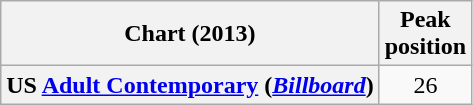<table class="wikitable plainrowheaders" style="text-align:center">
<tr>
<th>Chart (2013)</th>
<th>Peak<br>position</th>
</tr>
<tr>
<th scope="row">US <a href='#'>Adult Contemporary</a> (<a href='#'><em>Billboard</em></a>)</th>
<td>26</td>
</tr>
</table>
